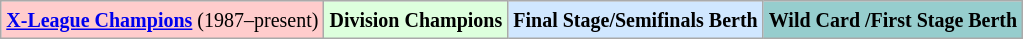<table class="wikitable">
<tr>
<td bgcolor="#FFCCCC"><small><strong><a href='#'>X-League Champions</a></strong> (1987–present)</small></td>
<td bgcolor="#DDFFDD"><small><strong>Division Champions</strong></small></td>
<td bgcolor="#D0E7FF"><small><strong>Final Stage/Semifinals Berth</strong></small></td>
<td bgcolor="#96CDCD"><small><strong>Wild Card /First Stage Berth</strong></small></td>
</tr>
</table>
